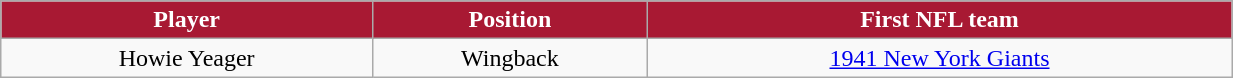<table class="wikitable" width="65%">
<tr align="center" style="background:#A81933;color:#FFFFFF;">
<td><strong>Player</strong></td>
<td><strong>Position</strong></td>
<td><strong>First NFL team</strong></td>
</tr>
<tr align="center" bgcolor="">
<td>Howie Yeager</td>
<td>Wingback</td>
<td><a href='#'>1941 New York Giants</a></td>
</tr>
</table>
